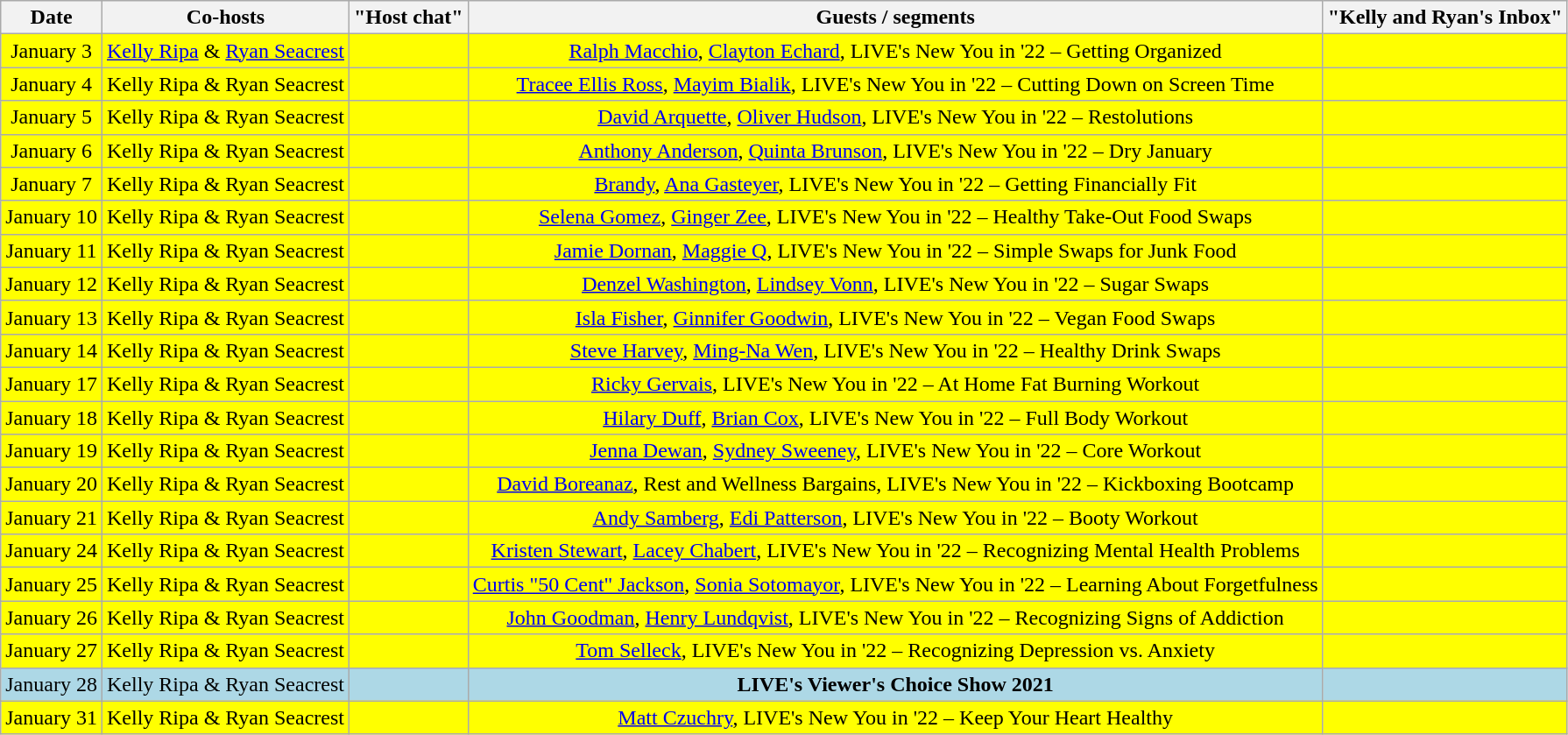<table class="wikitable sortable" style="text-align:center;">
<tr>
<th>Date</th>
<th>Co-hosts</th>
<th>"Host chat"</th>
<th>Guests / segments</th>
<th>"Kelly and Ryan's Inbox"</th>
</tr>
<tr style="background:yellow;">
<td>January 3</td>
<td><a href='#'>Kelly Ripa</a> & <a href='#'>Ryan Seacrest</a></td>
<td></td>
<td><a href='#'>Ralph Macchio</a>, <a href='#'>Clayton Echard</a>, LIVE's New You in '22 – Getting Organized</td>
<td></td>
</tr>
<tr style="background:yellow;">
<td>January 4</td>
<td>Kelly Ripa & Ryan Seacrest</td>
<td></td>
<td><a href='#'>Tracee Ellis Ross</a>, <a href='#'>Mayim Bialik</a>, LIVE's New You in '22 – Cutting Down on Screen Time</td>
<td></td>
</tr>
<tr style="background:yellow;">
<td>January 5</td>
<td>Kelly Ripa & Ryan Seacrest</td>
<td></td>
<td><a href='#'>David Arquette</a>, <a href='#'>Oliver Hudson</a>, LIVE's New You in '22 – Restolutions</td>
<td></td>
</tr>
<tr style="background:yellow;">
<td>January 6</td>
<td>Kelly Ripa & Ryan Seacrest</td>
<td></td>
<td><a href='#'>Anthony Anderson</a>, <a href='#'>Quinta Brunson</a>, LIVE's New You in '22 – Dry January</td>
<td></td>
</tr>
<tr style="background:yellow;">
<td>January 7</td>
<td>Kelly Ripa & Ryan Seacrest</td>
<td></td>
<td><a href='#'>Brandy</a>, <a href='#'>Ana Gasteyer</a>, LIVE's New You in '22 – Getting Financially Fit</td>
<td></td>
</tr>
<tr style="background:yellow;">
<td>January 10</td>
<td>Kelly Ripa & Ryan Seacrest</td>
<td></td>
<td><a href='#'>Selena Gomez</a>, <a href='#'>Ginger Zee</a>, LIVE's New You in '22 – Healthy Take-Out Food Swaps</td>
<td></td>
</tr>
<tr style="background:yellow;">
<td>January 11</td>
<td>Kelly Ripa & Ryan Seacrest</td>
<td></td>
<td><a href='#'>Jamie Dornan</a>, <a href='#'>Maggie Q</a>, LIVE's New You in '22 – Simple Swaps for Junk Food</td>
<td></td>
</tr>
<tr style="background:yellow;">
<td>January 12</td>
<td>Kelly Ripa & Ryan Seacrest</td>
<td></td>
<td><a href='#'>Denzel Washington</a>, <a href='#'>Lindsey Vonn</a>, LIVE's New You in '22 – Sugar Swaps</td>
<td></td>
</tr>
<tr style="background:yellow;">
<td>January 13</td>
<td>Kelly Ripa & Ryan Seacrest</td>
<td></td>
<td><a href='#'>Isla Fisher</a>, <a href='#'>Ginnifer Goodwin</a>, LIVE's New You in '22 – Vegan Food Swaps</td>
<td></td>
</tr>
<tr style="background:yellow;">
<td>January 14</td>
<td>Kelly Ripa & Ryan Seacrest</td>
<td></td>
<td><a href='#'>Steve Harvey</a>, <a href='#'>Ming-Na Wen</a>, LIVE's New You in '22 – Healthy Drink Swaps</td>
<td></td>
</tr>
<tr style="background:yellow;">
<td>January 17</td>
<td>Kelly Ripa & Ryan Seacrest</td>
<td></td>
<td><a href='#'>Ricky Gervais</a>, LIVE's New You in '22 – At Home Fat Burning Workout</td>
<td></td>
</tr>
<tr style="background:yellow;">
<td>January 18</td>
<td>Kelly Ripa & Ryan Seacrest</td>
<td></td>
<td><a href='#'>Hilary Duff</a>, <a href='#'>Brian Cox</a>, LIVE's New You in '22 – Full Body Workout</td>
<td></td>
</tr>
<tr style="background:yellow;">
<td>January 19</td>
<td>Kelly Ripa & Ryan Seacrest</td>
<td></td>
<td><a href='#'>Jenna Dewan</a>, <a href='#'>Sydney Sweeney</a>, LIVE's New You in '22 – Core Workout</td>
<td></td>
</tr>
<tr style="background:yellow;">
<td>January 20</td>
<td>Kelly Ripa & Ryan Seacrest</td>
<td></td>
<td><a href='#'>David Boreanaz</a>, Rest and Wellness Bargains, LIVE's New You in '22 – Kickboxing Bootcamp</td>
<td></td>
</tr>
<tr style="background:yellow;">
<td>January 21</td>
<td>Kelly Ripa & Ryan Seacrest</td>
<td></td>
<td><a href='#'>Andy Samberg</a>, <a href='#'>Edi Patterson</a>, LIVE's New You in '22 – Booty Workout</td>
<td></td>
</tr>
<tr style="background:yellow;">
<td>January 24</td>
<td>Kelly Ripa & Ryan Seacrest</td>
<td></td>
<td><a href='#'>Kristen Stewart</a>, <a href='#'>Lacey Chabert</a>, LIVE's New You in '22 – Recognizing Mental Health Problems</td>
<td></td>
</tr>
<tr style="background:yellow;">
<td>January 25</td>
<td>Kelly Ripa & Ryan Seacrest</td>
<td></td>
<td><a href='#'>Curtis "50 Cent" Jackson</a>, <a href='#'>Sonia Sotomayor</a>, LIVE's New You in '22 – Learning About Forgetfulness</td>
<td></td>
</tr>
<tr style="background:yellow;">
<td>January 26</td>
<td>Kelly Ripa & Ryan Seacrest</td>
<td></td>
<td><a href='#'>John Goodman</a>, <a href='#'>Henry Lundqvist</a>, LIVE's New You in '22 – Recognizing Signs of Addiction</td>
<td></td>
</tr>
<tr style="background:yellow;">
<td>January 27</td>
<td>Kelly Ripa & Ryan Seacrest</td>
<td></td>
<td><a href='#'>Tom Selleck</a>, LIVE's New You in '22 – Recognizing Depression vs. Anxiety</td>
<td></td>
</tr>
<tr style="background:lightblue;">
<td>January 28</td>
<td>Kelly Ripa & Ryan Seacrest</td>
<td></td>
<td><strong>LIVE's Viewer's Choice Show 2021</strong></td>
<td></td>
</tr>
<tr style="background:yellow;">
<td>January 31</td>
<td>Kelly Ripa & Ryan Seacrest</td>
<td></td>
<td><a href='#'>Matt Czuchry</a>, LIVE's New You in '22 – Keep Your Heart Healthy</td>
<td></td>
</tr>
</table>
